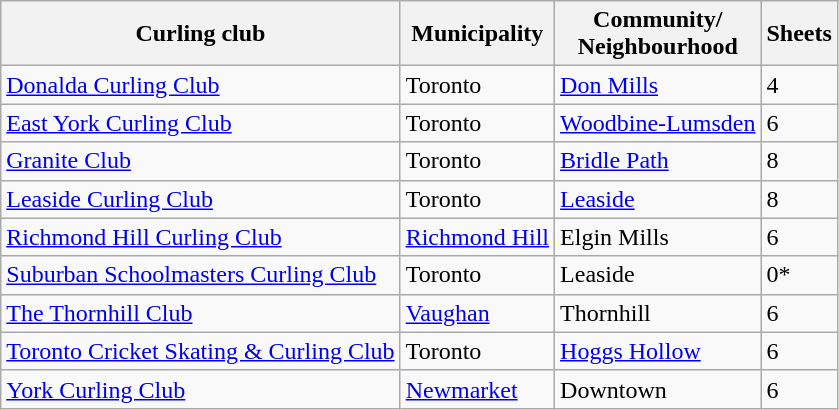<table class="wikitable">
<tr>
<th>Curling club</th>
<th>Municipality</th>
<th>Community/<br>Neighbourhood</th>
<th>Sheets</th>
</tr>
<tr>
<td><a href='#'>Donalda Curling Club</a></td>
<td>Toronto</td>
<td><a href='#'>Don Mills</a></td>
<td>4</td>
</tr>
<tr>
<td><a href='#'>East York Curling Club</a></td>
<td>Toronto</td>
<td><a href='#'>Woodbine-Lumsden</a></td>
<td>6</td>
</tr>
<tr>
<td><a href='#'>Granite Club</a></td>
<td>Toronto</td>
<td><a href='#'>Bridle Path</a></td>
<td>8</td>
</tr>
<tr>
<td><a href='#'>Leaside Curling Club</a></td>
<td>Toronto</td>
<td><a href='#'>Leaside</a></td>
<td>8</td>
</tr>
<tr>
<td><a href='#'>Richmond Hill Curling Club</a></td>
<td><a href='#'>Richmond Hill</a></td>
<td>Elgin Mills</td>
<td>6</td>
</tr>
<tr>
<td><a href='#'>Suburban Schoolmasters Curling Club</a></td>
<td>Toronto</td>
<td>Leaside</td>
<td>0*</td>
</tr>
<tr>
<td><a href='#'>The Thornhill Club</a></td>
<td><a href='#'>Vaughan</a></td>
<td>Thornhill</td>
<td>6</td>
</tr>
<tr>
<td><a href='#'>Toronto Cricket Skating & Curling Club</a></td>
<td>Toronto</td>
<td><a href='#'>Hoggs Hollow</a></td>
<td>6</td>
</tr>
<tr>
<td><a href='#'>York Curling Club</a></td>
<td><a href='#'>Newmarket</a></td>
<td>Downtown</td>
<td>6</td>
</tr>
</table>
